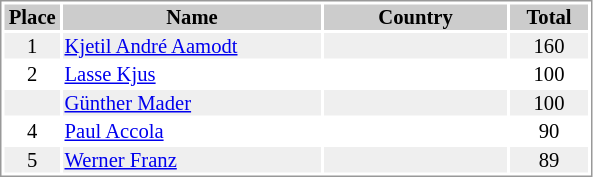<table border="0" style="border: 1px solid #999; background-color:#FFFFFF; text-align:center; font-size:86%; line-height:15px;">
<tr align="center" bgcolor="#CCCCCC">
<th width=35>Place</th>
<th width=170>Name</th>
<th width=120>Country</th>
<th width=50>Total</th>
</tr>
<tr bgcolor="#EFEFEF">
<td>1</td>
<td align="left"><a href='#'>Kjetil André Aamodt</a></td>
<td align="left"></td>
<td>160</td>
</tr>
<tr>
<td>2</td>
<td align="left"><a href='#'>Lasse Kjus</a></td>
<td align="left"></td>
<td>100</td>
</tr>
<tr bgcolor="#EFEFEF">
<td></td>
<td align="left"><a href='#'>Günther Mader</a></td>
<td align="left"></td>
<td>100</td>
</tr>
<tr>
<td>4</td>
<td align="left"><a href='#'>Paul Accola</a></td>
<td align="left"> </td>
<td>90</td>
</tr>
<tr bgcolor="#EFEFEF">
<td>5</td>
<td align="left"><a href='#'>Werner Franz</a></td>
<td align="left"></td>
<td>89</td>
</tr>
</table>
